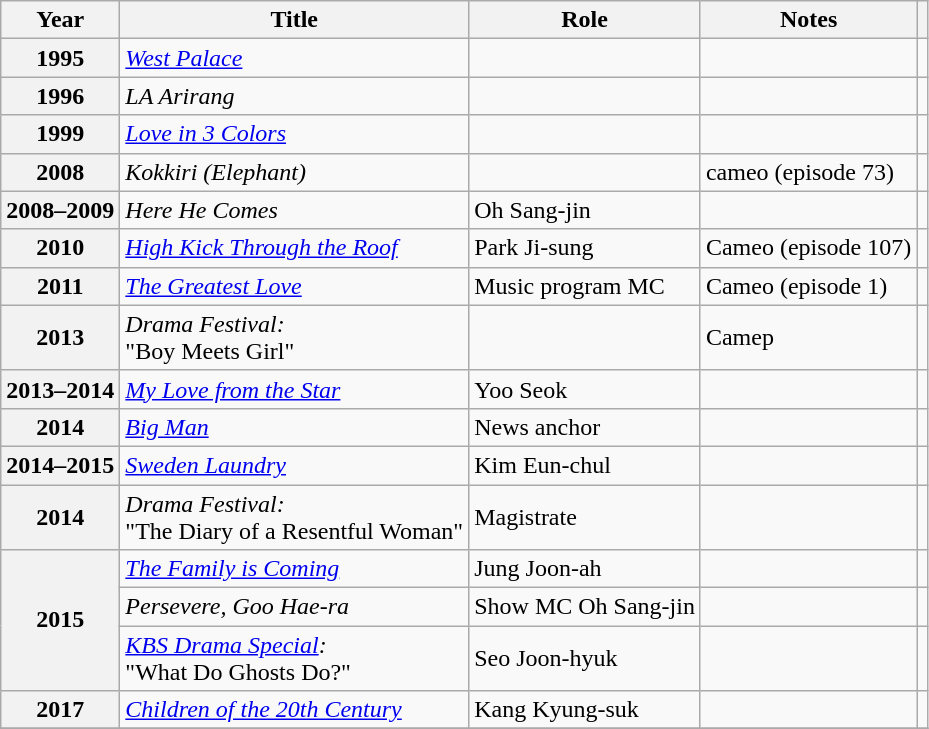<table class="wikitable sortable plainrowheaders">
<tr>
<th scope="col">Year</th>
<th scope="col">Title</th>
<th scope="col">Role</th>
<th scope="col" class="unsortable">Notes</th>
<th scope="col" class="unsortable"></th>
</tr>
<tr>
<th scope="row">1995</th>
<td><em><a href='#'>West Palace</a></em></td>
<td></td>
<td></td>
<td></td>
</tr>
<tr>
<th scope="row">1996</th>
<td><em>LA Arirang</em></td>
<td></td>
<td></td>
<td></td>
</tr>
<tr>
<th scope="row">1999</th>
<td><em><a href='#'>Love in 3 Colors</a></em></td>
<td></td>
<td></td>
<td></td>
</tr>
<tr>
<th scope="row">2008</th>
<td><em>Kokkiri (Elephant)</em></td>
<td></td>
<td>cameo (episode 73)</td>
<td></td>
</tr>
<tr>
<th scope="row">2008–2009</th>
<td><em>Here He Comes</em></td>
<td>Oh Sang-jin</td>
<td></td>
<td></td>
</tr>
<tr>
<th scope="row">2010</th>
<td><em><a href='#'>High Kick Through the Roof</a></em></td>
<td>Park Ji-sung</td>
<td>Cameo (episode 107)</td>
<td></td>
</tr>
<tr>
<th scope="row">2011</th>
<td><em><a href='#'>The Greatest Love</a></em></td>
<td>Music program MC</td>
<td>Cameo (episode 1)</td>
<td></td>
</tr>
<tr>
<th scope="row">2013</th>
<td><em>Drama Festival:</em><br>"Boy Meets Girl"</td>
<td></td>
<td>Camep</td>
<td></td>
</tr>
<tr>
<th scope="row">2013–2014</th>
<td><em><a href='#'>My Love from the Star</a></em></td>
<td>Yoo Seok</td>
<td></td>
<td></td>
</tr>
<tr>
<th scope="row">2014</th>
<td><em><a href='#'>Big Man</a></em></td>
<td>News anchor</td>
<td></td>
<td></td>
</tr>
<tr>
<th scope="row">2014–2015</th>
<td><em><a href='#'>Sweden Laundry</a></em></td>
<td>Kim Eun-chul</td>
<td></td>
<td></td>
</tr>
<tr>
<th scope="row">2014</th>
<td><em>Drama Festival:</em><br>"The Diary of a Resentful Woman"</td>
<td>Magistrate</td>
<td></td>
<td></td>
</tr>
<tr>
<th scope="row"  rowspan=3>2015</th>
<td><em><a href='#'>The Family is Coming</a></em></td>
<td>Jung Joon-ah</td>
<td></td>
<td></td>
</tr>
<tr>
<td><em>Persevere, Goo Hae-ra</em></td>
<td>Show MC Oh Sang-jin</td>
<td></td>
<td></td>
</tr>
<tr>
<td><em><a href='#'>KBS Drama Special</a>:</em><br>"What Do Ghosts Do?"</td>
<td>Seo Joon-hyuk</td>
<td></td>
<td style="text-align:center"></td>
</tr>
<tr>
<th scope="row">2017</th>
<td><em><a href='#'>Children of the 20th Century</a></em></td>
<td>Kang Kyung-suk</td>
<td></td>
<td></td>
</tr>
<tr>
</tr>
</table>
